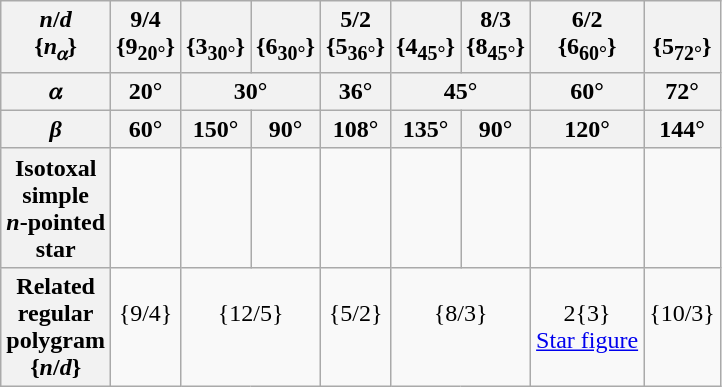<table class=wikitable>
<tr valign=top align=center>
<th><em>n</em>/<em>d</em><br>{<em>n</em><sub>𝛼</sub>}</th>
<th>9/4<br>{9<sub>20°</sub>}</th>
<th> <br>{3<sub>30°</sub>}</th>
<th> <br>{6<sub>30°</sub>}</th>
<th>5/2<br>{5<sub>36°</sub>}</th>
<th> <br>{4<sub>45°</sub>}</th>
<th>8/3<br>{8<sub>45°</sub>}</th>
<th>6/2<br>{6<sub>60°</sub>}</th>
<th> <br>{5<sub>72°</sub>}</th>
</tr>
<tr>
<th>𝛼</th>
<th>20°</th>
<th colspan=2>30°</th>
<th>36°</th>
<th colspan=2>45°</th>
<th>60°</th>
<th>72°</th>
</tr>
<tr>
<th><em>β</em></th>
<th>60°</th>
<th>150°</th>
<th>90°</th>
<th>108°</th>
<th>135°</th>
<th>90°</th>
<th>120°</th>
<th>144°</th>
</tr>
<tr valign=top align=center>
<th valign=center>Isotoxal<br>simple<br><em>n</em>-pointed<br>star</th>
<td></td>
<td></td>
<td></td>
<td></td>
<td></td>
<td></td>
<td></td>
<td></td>
</tr>
<tr valign=top align=center>
<th valign=center>Related<br>regular<br>polygram<br>{<em>n</em>/<em>d</em>}</th>
<td><br>{9/4}</td>
<td colspan=2><br>{12/5}</td>
<td><br>{5/2}</td>
<td colspan=2><br>{8/3}</td>
<td><br>2{3}<br><a href='#'>Star figure</a></td>
<td><br>{10/3}</td>
</tr>
</table>
